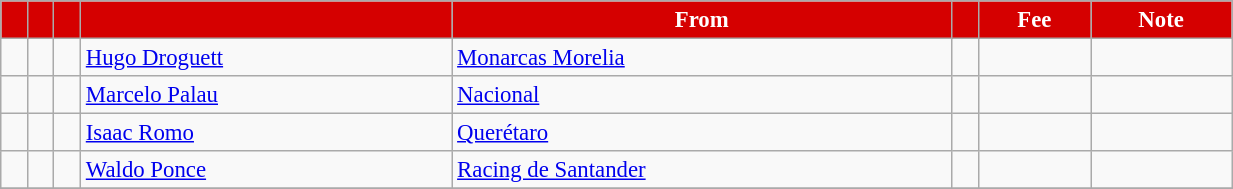<table class="wikitable sortable" style="width:65%; text-align:center; font-size:95%; text-align:left;">
<tr>
<th style="background: #d50000; color:white"></th>
<th style="background: #d50000; color:white"></th>
<th style="background: #d50000; color:white"></th>
<th style="background: #d50000; color:white"></th>
<th style="background: #d50000; color:white">From</th>
<th style="background: #d50000; color:white"></th>
<th style="background: #d50000; color:white">Fee</th>
<th style="background: #d50000; color:white">Note</th>
</tr>
<tr>
<td></td>
<td></td>
<td></td>
<td><a href='#'>Hugo Droguett</a></td>
<td><a href='#'>Monarcas Morelia</a></td>
<td></td>
<td></td>
<td></td>
</tr>
<tr>
<td></td>
<td></td>
<td></td>
<td><a href='#'>Marcelo Palau</a></td>
<td><a href='#'>Nacional</a></td>
<td></td>
<td></td>
<td></td>
</tr>
<tr>
<td></td>
<td></td>
<td></td>
<td><a href='#'>Isaac Romo</a></td>
<td><a href='#'>Querétaro</a></td>
<td></td>
<td></td>
<td></td>
</tr>
<tr>
<td></td>
<td></td>
<td></td>
<td><a href='#'>Waldo Ponce</a></td>
<td><a href='#'>Racing de Santander</a></td>
<td></td>
<td></td>
<td></td>
</tr>
<tr>
</tr>
</table>
